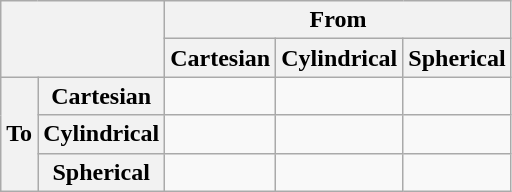<table class="wikitable">
<tr>
<th colspan="2" rowspan="2"></th>
<th colspan="3">From</th>
</tr>
<tr>
<th>Cartesian</th>
<th>Cylindrical</th>
<th>Spherical</th>
</tr>
<tr>
<th rowspan="3">To</th>
<th>Cartesian</th>
<td></td>
<td></td>
<td></td>
</tr>
<tr>
<th>Cylindrical</th>
<td></td>
<td></td>
<td></td>
</tr>
<tr>
<th>Spherical</th>
<td></td>
<td></td>
<td></td>
</tr>
</table>
